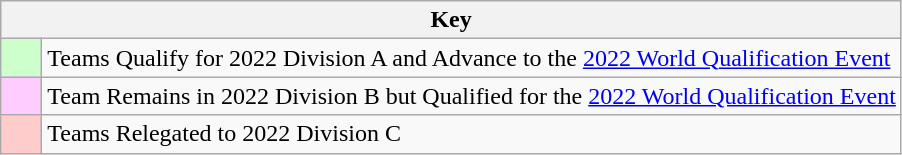<table class="wikitable" style="text-align: center;">
<tr>
<th colspan=2>Key</th>
</tr>
<tr>
<td style="background:#ccffcc; width:20px;"></td>
<td align=left>Teams Qualify for 2022 Division A and Advance to the <a href='#'>2022 World Qualification Event</a></td>
</tr>
<tr>
<td style="background:#ffccff; width:20px;"></td>
<td align=left>Team Remains in 2022 Division B but Qualified for the <a href='#'>2022 World Qualification Event</a></td>
</tr>
<tr>
<td style="background:#ffcccc; width:20px;"></td>
<td align=left>Teams Relegated to 2022 Division C</td>
</tr>
</table>
